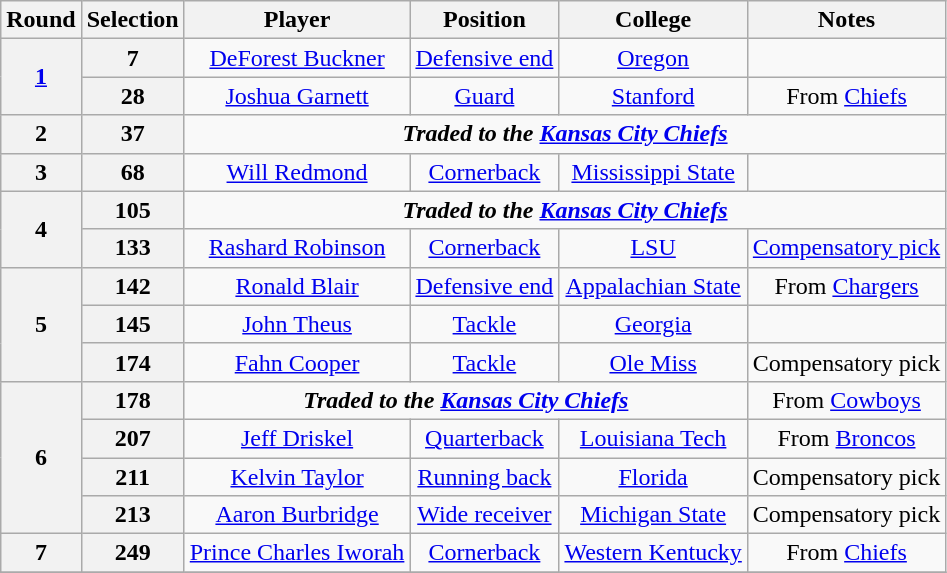<table class="wikitable" style="text-align:center;">
<tr>
<th>Round</th>
<th>Selection</th>
<th>Player</th>
<th>Position</th>
<th>College</th>
<th>Notes</th>
</tr>
<tr>
<th rowspan=2><a href='#'>1</a></th>
<th>7</th>
<td><a href='#'>DeForest Buckner</a></td>
<td><a href='#'>Defensive end</a></td>
<td><a href='#'>Oregon</a></td>
<td></td>
</tr>
<tr>
<th>28</th>
<td><a href='#'>Joshua Garnett</a></td>
<td><a href='#'>Guard</a></td>
<td><a href='#'>Stanford</a></td>
<td>From <a href='#'>Chiefs</a></td>
</tr>
<tr>
<th>2</th>
<th>37</th>
<td colspan="4"><strong><em>Traded to the <a href='#'>Kansas City Chiefs</a></em></strong></td>
</tr>
<tr>
<th>3</th>
<th>68</th>
<td><a href='#'>Will Redmond</a></td>
<td><a href='#'>Cornerback</a></td>
<td><a href='#'>Mississippi State</a></td>
<td></td>
</tr>
<tr>
<th rowspan=2>4</th>
<th>105</th>
<td colspan="4"><strong><em>Traded to the <a href='#'>Kansas City Chiefs</a></em></strong></td>
</tr>
<tr>
<th>133</th>
<td><a href='#'>Rashard Robinson</a></td>
<td><a href='#'>Cornerback</a></td>
<td><a href='#'>LSU</a></td>
<td><a href='#'>Compensatory pick</a></td>
</tr>
<tr>
<th rowspan=3>5</th>
<th>142</th>
<td><a href='#'>Ronald Blair</a></td>
<td><a href='#'>Defensive end</a></td>
<td><a href='#'>Appalachian State</a></td>
<td>From <a href='#'>Chargers</a></td>
</tr>
<tr>
<th>145</th>
<td><a href='#'>John Theus</a></td>
<td><a href='#'>Tackle</a></td>
<td><a href='#'>Georgia</a></td>
<td></td>
</tr>
<tr>
<th>174</th>
<td><a href='#'>Fahn Cooper</a></td>
<td><a href='#'>Tackle</a></td>
<td><a href='#'>Ole Miss</a></td>
<td>Compensatory pick</td>
</tr>
<tr>
<th rowspan=4>6</th>
<th>178</th>
<td colspan="3"><strong><em>Traded to the <a href='#'>Kansas City Chiefs</a></em></strong></td>
<td>From <a href='#'>Cowboys</a></td>
</tr>
<tr>
<th>207</th>
<td><a href='#'>Jeff Driskel</a></td>
<td><a href='#'>Quarterback</a></td>
<td><a href='#'>Louisiana Tech</a></td>
<td>From <a href='#'>Broncos</a></td>
</tr>
<tr>
<th>211</th>
<td><a href='#'>Kelvin Taylor</a></td>
<td><a href='#'>Running back</a></td>
<td><a href='#'>Florida</a></td>
<td>Compensatory pick</td>
</tr>
<tr>
<th>213</th>
<td><a href='#'>Aaron Burbridge</a></td>
<td><a href='#'>Wide receiver</a></td>
<td><a href='#'>Michigan State</a></td>
<td>Compensatory pick</td>
</tr>
<tr>
<th>7</th>
<th>249</th>
<td><a href='#'>Prince Charles Iworah</a></td>
<td><a href='#'>Cornerback</a></td>
<td><a href='#'>Western Kentucky</a></td>
<td>From <a href='#'>Chiefs</a></td>
</tr>
<tr>
</tr>
</table>
